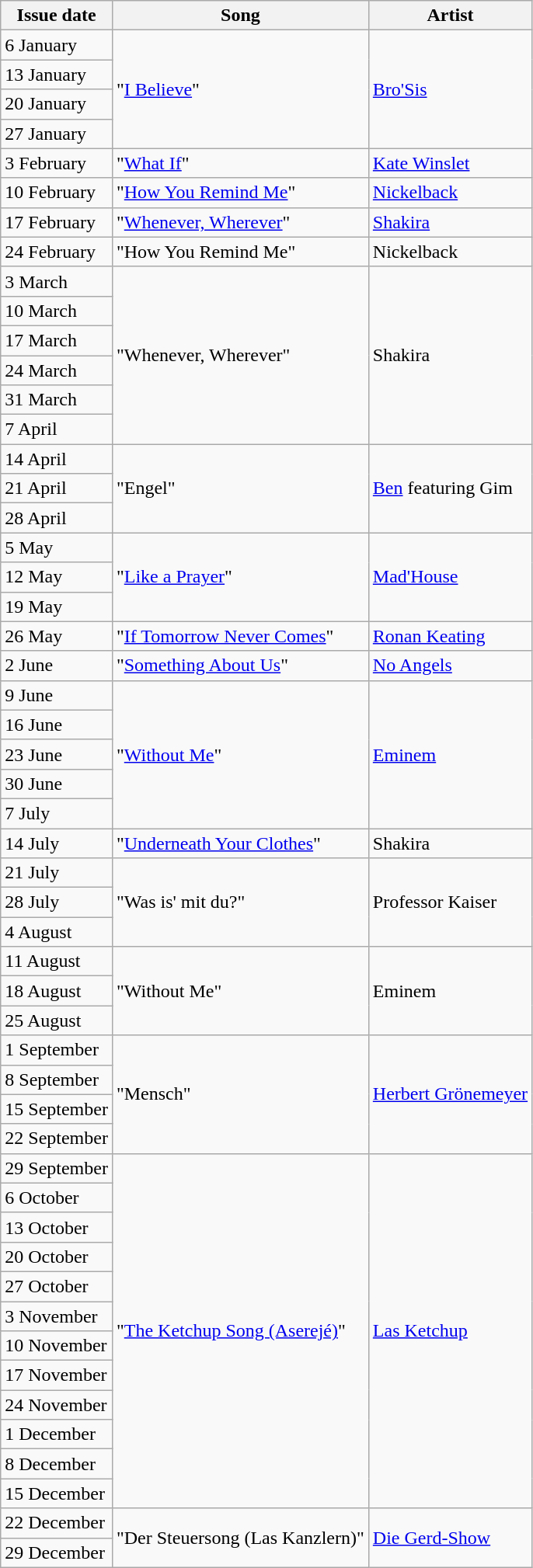<table class=wikitable>
<tr>
<th>Issue date</th>
<th>Song</th>
<th>Artist</th>
</tr>
<tr>
<td>6 January</td>
<td rowspan=4>"<a href='#'>I Believe</a>"</td>
<td rowspan=4><a href='#'>Bro'Sis</a></td>
</tr>
<tr>
<td>13 January</td>
</tr>
<tr>
<td>20 January</td>
</tr>
<tr>
<td>27 January</td>
</tr>
<tr>
<td>3 February</td>
<td>"<a href='#'>What If</a>"</td>
<td><a href='#'>Kate Winslet</a></td>
</tr>
<tr>
<td>10 February</td>
<td>"<a href='#'>How You Remind Me</a>"</td>
<td><a href='#'>Nickelback</a></td>
</tr>
<tr>
<td>17 February</td>
<td>"<a href='#'>Whenever, Wherever</a>"</td>
<td><a href='#'>Shakira</a></td>
</tr>
<tr>
<td>24 February</td>
<td>"How You Remind Me"</td>
<td>Nickelback</td>
</tr>
<tr>
<td>3 March</td>
<td rowspan=6>"Whenever, Wherever"</td>
<td rowspan=6>Shakira</td>
</tr>
<tr>
<td>10 March</td>
</tr>
<tr>
<td>17 March</td>
</tr>
<tr>
<td>24 March</td>
</tr>
<tr>
<td>31 March</td>
</tr>
<tr>
<td>7 April</td>
</tr>
<tr>
<td>14 April</td>
<td rowspan=3>"Engel"</td>
<td rowspan=3><a href='#'>Ben</a> featuring Gim</td>
</tr>
<tr>
<td>21 April</td>
</tr>
<tr>
<td>28 April</td>
</tr>
<tr>
<td>5 May</td>
<td rowspan=3>"<a href='#'>Like a Prayer</a>"</td>
<td rowspan=3><a href='#'>Mad'House</a></td>
</tr>
<tr>
<td>12 May</td>
</tr>
<tr>
<td>19 May</td>
</tr>
<tr>
<td>26 May</td>
<td>"<a href='#'>If Tomorrow Never Comes</a>"</td>
<td><a href='#'>Ronan Keating</a></td>
</tr>
<tr>
<td>2 June</td>
<td>"<a href='#'>Something About Us</a>"</td>
<td><a href='#'>No Angels</a></td>
</tr>
<tr>
<td>9 June</td>
<td rowspan=5>"<a href='#'>Without Me</a>"</td>
<td rowspan=5><a href='#'>Eminem</a></td>
</tr>
<tr>
<td>16 June</td>
</tr>
<tr>
<td>23 June</td>
</tr>
<tr>
<td>30 June</td>
</tr>
<tr>
<td>7 July</td>
</tr>
<tr>
<td>14 July</td>
<td>"<a href='#'>Underneath Your Clothes</a>"</td>
<td>Shakira</td>
</tr>
<tr>
<td>21 July</td>
<td rowspan=3>"Was is' mit du?"</td>
<td rowspan=3>Professor Kaiser</td>
</tr>
<tr>
<td>28 July</td>
</tr>
<tr>
<td>4 August</td>
</tr>
<tr>
<td>11 August</td>
<td rowspan=3>"Without Me"</td>
<td rowspan=3>Eminem</td>
</tr>
<tr>
<td>18 August</td>
</tr>
<tr>
<td>25 August</td>
</tr>
<tr>
<td>1 September</td>
<td rowspan=4>"Mensch"</td>
<td rowspan=4><a href='#'>Herbert Grönemeyer</a></td>
</tr>
<tr>
<td>8 September</td>
</tr>
<tr>
<td>15 September</td>
</tr>
<tr>
<td>22 September</td>
</tr>
<tr>
<td>29 September</td>
<td rowspan=12>"<a href='#'>The Ketchup Song (Aserejé)</a>"</td>
<td rowspan=12><a href='#'>Las Ketchup</a></td>
</tr>
<tr>
<td>6 October</td>
</tr>
<tr>
<td>13 October</td>
</tr>
<tr>
<td>20 October</td>
</tr>
<tr>
<td>27 October</td>
</tr>
<tr>
<td>3 November</td>
</tr>
<tr>
<td>10 November</td>
</tr>
<tr>
<td>17 November</td>
</tr>
<tr>
<td>24 November</td>
</tr>
<tr>
<td>1 December</td>
</tr>
<tr>
<td>8 December</td>
</tr>
<tr>
<td>15 December</td>
</tr>
<tr>
<td>22 December</td>
<td rowspan=2>"Der Steuersong (Las Kanzlern)"</td>
<td rowspan=2><a href='#'>Die Gerd-Show</a></td>
</tr>
<tr>
<td>29 December</td>
</tr>
</table>
